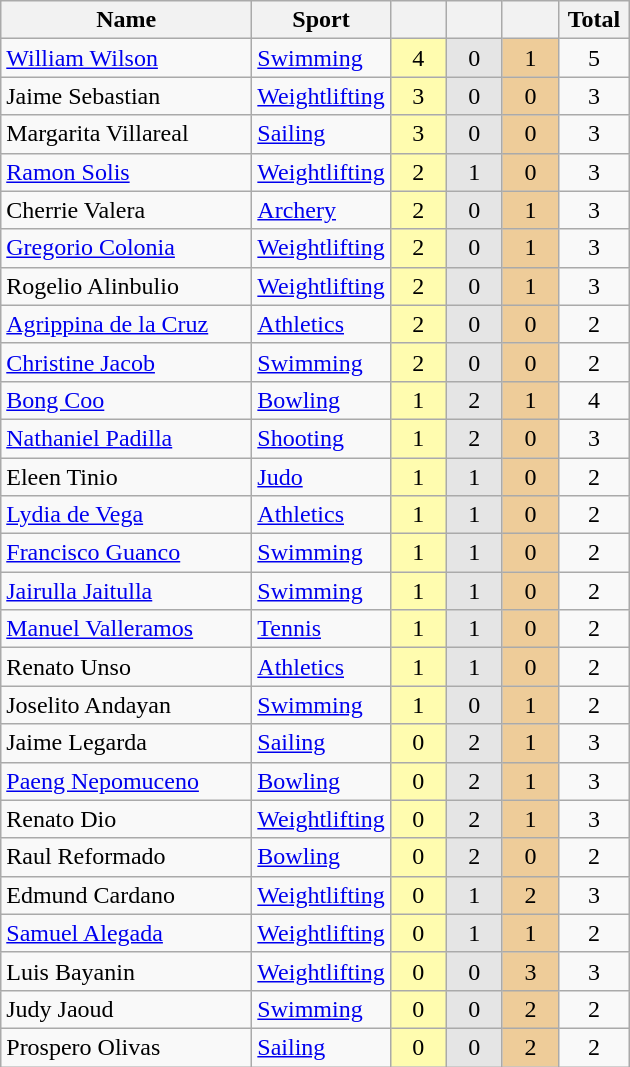<table class="wikitable" style="font-size:100%; text-align:center;">
<tr>
<th width="160">Name</th>
<th width="80">Sport</th>
<th width="30"></th>
<th width="30"></th>
<th width="30"></th>
<th width="40">Total</th>
</tr>
<tr>
<td align=left><a href='#'>William Wilson</a></td>
<td align=left><a href='#'>Swimming</a></td>
<td bgcolor=#fffcaf>4</td>
<td bgcolor=#e5e5e5>0</td>
<td bgcolor=#eecc99>1</td>
<td>5</td>
</tr>
<tr>
<td align=left>Jaime Sebastian</td>
<td align=left><a href='#'>Weightlifting</a></td>
<td bgcolor=#fffcaf>3</td>
<td bgcolor=#e5e5e5>0</td>
<td bgcolor=#eecc99>0</td>
<td>3</td>
</tr>
<tr>
<td align=left>Margarita Villareal</td>
<td align=left><a href='#'>Sailing</a></td>
<td bgcolor=#fffcaf>3</td>
<td bgcolor=#e5e5e5>0</td>
<td bgcolor=#eecc99>0</td>
<td>3</td>
</tr>
<tr>
<td align=left><a href='#'>Ramon Solis</a></td>
<td align=left><a href='#'>Weightlifting</a></td>
<td bgcolor=#fffcaf>2</td>
<td bgcolor=#e5e5e5>1</td>
<td bgcolor=#eecc99>0</td>
<td>3</td>
</tr>
<tr>
<td align=left>Cherrie Valera</td>
<td align=left><a href='#'>Archery</a></td>
<td bgcolor=#fffcaf>2</td>
<td bgcolor=#e5e5e5>0</td>
<td bgcolor=#eecc99>1</td>
<td>3</td>
</tr>
<tr>
<td align=left><a href='#'>Gregorio Colonia</a></td>
<td align=left><a href='#'>Weightlifting</a></td>
<td bgcolor=#fffcaf>2</td>
<td bgcolor=#e5e5e5>0</td>
<td bgcolor=#eecc99>1</td>
<td>3</td>
</tr>
<tr>
<td align=left>Rogelio Alinbulio</td>
<td align=left><a href='#'>Weightlifting</a></td>
<td bgcolor=#fffcaf>2</td>
<td bgcolor=#e5e5e5>0</td>
<td bgcolor=#eecc99>1</td>
<td>3</td>
</tr>
<tr>
<td align=left><a href='#'>Agrippina de la Cruz</a></td>
<td align=left><a href='#'>Athletics</a></td>
<td bgcolor=#fffcaf>2</td>
<td bgcolor=#e5e5e5>0</td>
<td bgcolor=#eecc99>0</td>
<td>2</td>
</tr>
<tr>
<td align=left><a href='#'>Christine Jacob</a></td>
<td align=left><a href='#'>Swimming</a></td>
<td bgcolor=#fffcaf>2</td>
<td bgcolor=#e5e5e5>0</td>
<td bgcolor=#eecc99>0</td>
<td>2</td>
</tr>
<tr>
<td align=left><a href='#'>Bong Coo</a></td>
<td align=left><a href='#'>Bowling</a></td>
<td bgcolor=#fffcaf>1</td>
<td bgcolor=#e5e5e5>2</td>
<td bgcolor=#eecc99>1</td>
<td>4</td>
</tr>
<tr>
<td align=left><a href='#'>Nathaniel Padilla</a></td>
<td align=left><a href='#'>Shooting</a></td>
<td bgcolor=#fffcaf>1</td>
<td bgcolor=#e5e5e5>2</td>
<td bgcolor=#eecc99>0</td>
<td>3</td>
</tr>
<tr>
<td align=left>Eleen Tinio</td>
<td align=left><a href='#'>Judo</a></td>
<td bgcolor=#fffcaf>1</td>
<td bgcolor=#e5e5e5>1</td>
<td bgcolor=#eecc99>0</td>
<td>2</td>
</tr>
<tr>
<td align=left><a href='#'>Lydia de Vega</a></td>
<td align=left><a href='#'>Athletics</a></td>
<td bgcolor=#fffcaf>1</td>
<td bgcolor=#e5e5e5>1</td>
<td bgcolor=#eecc99>0</td>
<td>2</td>
</tr>
<tr>
<td align=left><a href='#'>Francisco Guanco</a></td>
<td align=left><a href='#'>Swimming</a></td>
<td bgcolor=#fffcaf>1</td>
<td bgcolor=#e5e5e5>1</td>
<td bgcolor=#eecc99>0</td>
<td>2</td>
</tr>
<tr>
<td align=left><a href='#'>Jairulla Jaitulla</a></td>
<td align=left><a href='#'>Swimming</a></td>
<td bgcolor=#fffcaf>1</td>
<td bgcolor=#e5e5e5>1</td>
<td bgcolor=#eecc99>0</td>
<td>2</td>
</tr>
<tr>
<td align=left><a href='#'>Manuel Valleramos</a></td>
<td align=left><a href='#'>Tennis</a></td>
<td bgcolor=#fffcaf>1</td>
<td bgcolor=#e5e5e5>1</td>
<td bgcolor=#eecc99>0</td>
<td>2</td>
</tr>
<tr>
<td align=left>Renato Unso</td>
<td align=left><a href='#'>Athletics</a></td>
<td bgcolor=#fffcaf>1</td>
<td bgcolor=#e5e5e5>1</td>
<td bgcolor=#eecc99>0</td>
<td>2</td>
</tr>
<tr>
<td align=left>Joselito Andayan</td>
<td align=left><a href='#'>Swimming</a></td>
<td bgcolor=#fffcaf>1</td>
<td bgcolor=#e5e5e5>0</td>
<td bgcolor=#eecc99>1</td>
<td>2</td>
</tr>
<tr>
<td align=left>Jaime Legarda</td>
<td align=left><a href='#'>Sailing</a></td>
<td bgcolor=#fffcaf>0</td>
<td bgcolor=#e5e5e5>2</td>
<td bgcolor=#eecc99>1</td>
<td>3</td>
</tr>
<tr>
<td align=left><a href='#'>Paeng Nepomuceno</a></td>
<td align=left><a href='#'>Bowling</a></td>
<td bgcolor=#fffcaf>0</td>
<td bgcolor=#e5e5e5>2</td>
<td bgcolor=#eecc99>1</td>
<td>3</td>
</tr>
<tr>
<td align=left>Renato Dio</td>
<td align=left><a href='#'>Weightlifting</a></td>
<td bgcolor=#fffcaf>0</td>
<td bgcolor=#e5e5e5>2</td>
<td bgcolor=#eecc99>1</td>
<td>3</td>
</tr>
<tr>
<td align=left>Raul Reformado</td>
<td align=left><a href='#'>Bowling</a></td>
<td bgcolor=#fffcaf>0</td>
<td bgcolor=#e5e5e5>2</td>
<td bgcolor=#eecc99>0</td>
<td>2</td>
</tr>
<tr>
<td align=left>Edmund Cardano</td>
<td align=left><a href='#'>Weightlifting</a></td>
<td bgcolor=#fffcaf>0</td>
<td bgcolor=#e5e5e5>1</td>
<td bgcolor=#eecc99>2</td>
<td>3</td>
</tr>
<tr>
<td align=left><a href='#'>Samuel Alegada</a></td>
<td align=left><a href='#'>Weightlifting</a></td>
<td bgcolor=#fffcaf>0</td>
<td bgcolor=#e5e5e5>1</td>
<td bgcolor=#eecc99>1</td>
<td>2</td>
</tr>
<tr>
<td align=left>Luis Bayanin</td>
<td align=left><a href='#'>Weightlifting</a></td>
<td bgcolor=#fffcaf>0</td>
<td bgcolor=#e5e5e5>0</td>
<td bgcolor=#eecc99>3</td>
<td>3</td>
</tr>
<tr>
<td align=left>Judy Jaoud</td>
<td align=left><a href='#'>Swimming</a></td>
<td bgcolor=#fffcaf>0</td>
<td bgcolor=#e5e5e5>0</td>
<td bgcolor=#eecc99>2</td>
<td>2</td>
</tr>
<tr>
<td align=left>Prospero Olivas</td>
<td align=left><a href='#'>Sailing</a></td>
<td bgcolor=#fffcaf>0</td>
<td bgcolor=#e5e5e5>0</td>
<td bgcolor=#eecc99>2</td>
<td>2</td>
</tr>
</table>
